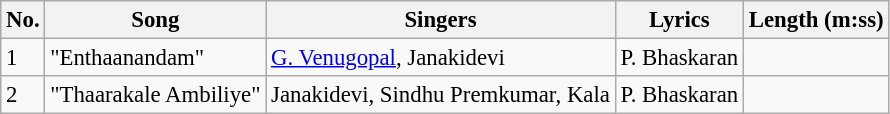<table class="wikitable" style="font-size:95%;">
<tr>
<th>No.</th>
<th>Song</th>
<th>Singers</th>
<th>Lyrics</th>
<th>Length (m:ss)</th>
</tr>
<tr>
<td>1</td>
<td>"Enthaanandam"</td>
<td><a href='#'>G. Venugopal</a>, Janakidevi</td>
<td>P. Bhaskaran</td>
<td></td>
</tr>
<tr>
<td>2</td>
<td>"Thaarakale Ambiliye"</td>
<td>Janakidevi, Sindhu Premkumar, Kala</td>
<td>P. Bhaskaran</td>
<td></td>
</tr>
</table>
